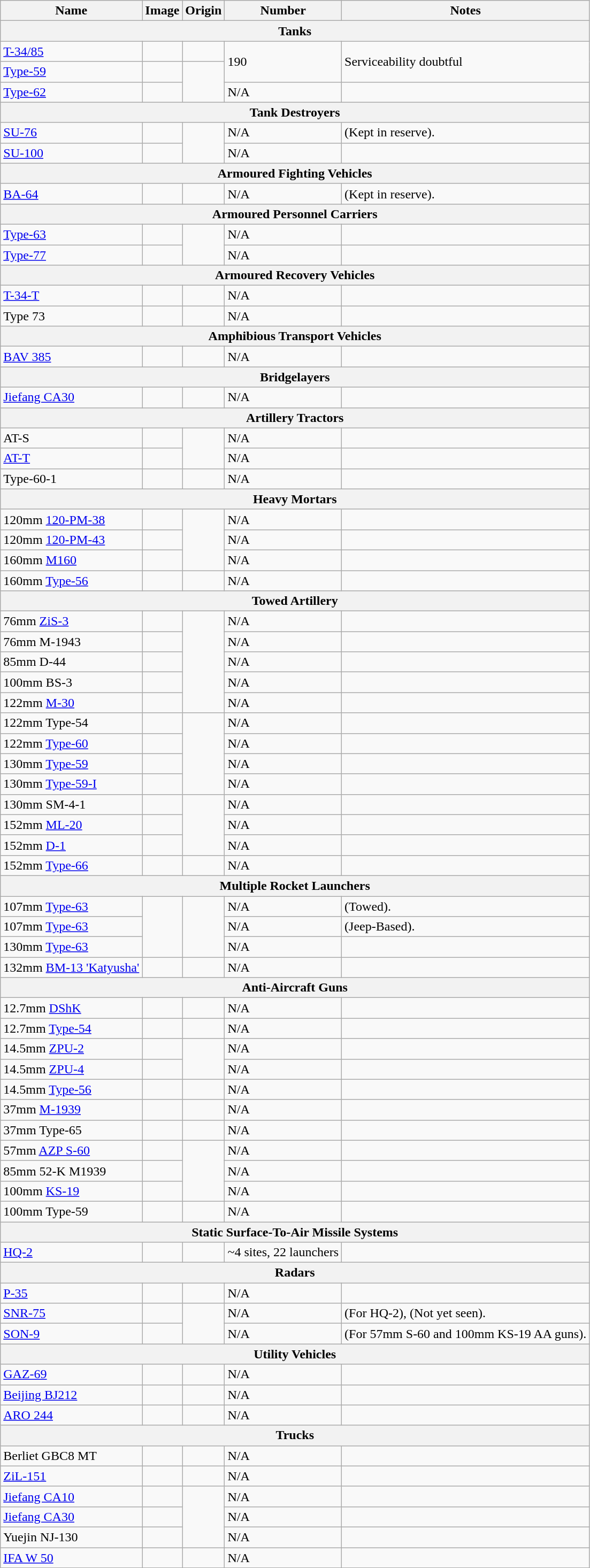<table class="wikitable">
<tr>
<th>Name</th>
<th>Image</th>
<th>Origin</th>
<th>Number</th>
<th>Notes</th>
</tr>
<tr>
<th colspan="5">Tanks</th>
</tr>
<tr>
<td><a href='#'>T-34/85</a></td>
<td></td>
<td></td>
<td rowspan="2">190 </td>
<td rowspan="2">Serviceability doubtful<br></td>
</tr>
<tr>
<td><a href='#'>Type-59</a></td>
<td></td>
<td rowspan="2"></td>
</tr>
<tr>
<td><a href='#'>Type-62</a></td>
<td></td>
<td>N/A</td>
<td></td>
</tr>
<tr>
<th colspan="5">Tank Destroyers</th>
</tr>
<tr>
<td><a href='#'>SU-76</a></td>
<td></td>
<td rowspan="2"></td>
<td>N/A</td>
<td>(Kept in reserve).</td>
</tr>
<tr>
<td><a href='#'>SU-100</a></td>
<td></td>
<td>N/A</td>
<td></td>
</tr>
<tr>
<th colspan="5">Armoured Fighting Vehicles</th>
</tr>
<tr>
<td><a href='#'>BA-64</a></td>
<td></td>
<td></td>
<td>N/A</td>
<td>(Kept in reserve).</td>
</tr>
<tr>
<th colspan="5">Armoured Personnel Carriers</th>
</tr>
<tr>
<td><a href='#'>Type-63</a></td>
<td></td>
<td rowspan="2"></td>
<td>N/A</td>
<td></td>
</tr>
<tr>
<td><a href='#'>Type-77</a></td>
<td></td>
<td>N/A</td>
<td></td>
</tr>
<tr>
<th colspan="5">Armoured Recovery Vehicles</th>
</tr>
<tr>
<td><a href='#'>T-34-T</a></td>
<td></td>
<td></td>
<td>N/A</td>
<td></td>
</tr>
<tr>
<td>Type 73</td>
<td></td>
<td></td>
<td>N/A</td>
<td></td>
</tr>
<tr>
<th colspan="5">Amphibious Transport Vehicles</th>
</tr>
<tr>
<td><a href='#'>BAV 385</a></td>
<td></td>
<td></td>
<td>N/A</td>
<td></td>
</tr>
<tr>
<th colspan="5">Bridgelayers</th>
</tr>
<tr>
<td><a href='#'>Jiefang CA30</a></td>
<td></td>
<td></td>
<td>N/A</td>
<td></td>
</tr>
<tr>
<th colspan="5">Artillery Tractors</th>
</tr>
<tr>
<td>AT-S</td>
<td></td>
<td rowspan="2"></td>
<td>N/A</td>
<td></td>
</tr>
<tr>
<td><a href='#'>AT-T</a></td>
<td></td>
<td>N/A</td>
<td></td>
</tr>
<tr>
<td>Type-60-1</td>
<td></td>
<td></td>
<td>N/A</td>
<td></td>
</tr>
<tr>
<th colspan="5">Heavy Mortars</th>
</tr>
<tr>
<td>120mm <a href='#'>120-PM-38</a></td>
<td></td>
<td rowspan="3"></td>
<td>N/A</td>
<td></td>
</tr>
<tr>
<td>120mm <a href='#'>120-PM-43</a></td>
<td></td>
<td>N/A</td>
<td></td>
</tr>
<tr>
<td>160mm <a href='#'>M160</a></td>
<td></td>
<td>N/A</td>
<td></td>
</tr>
<tr>
<td>160mm <a href='#'>Type-56</a></td>
<td></td>
<td></td>
<td>N/A</td>
<td></td>
</tr>
<tr>
<th colspan="5">Towed Artillery</th>
</tr>
<tr>
<td>76mm <a href='#'>ZiS-3</a></td>
<td></td>
<td rowspan="5"></td>
<td>N/A</td>
<td></td>
</tr>
<tr>
<td>76mm M-1943</td>
<td></td>
<td>N/A</td>
<td></td>
</tr>
<tr>
<td>85mm D-44</td>
<td></td>
<td>N/A</td>
<td></td>
</tr>
<tr>
<td>100mm BS-3</td>
<td></td>
<td>N/A</td>
<td></td>
</tr>
<tr>
<td>122mm <a href='#'>M-30</a></td>
<td></td>
<td>N/A</td>
<td></td>
</tr>
<tr>
<td>122mm Type-54</td>
<td></td>
<td rowspan="4"></td>
<td>N/A</td>
<td></td>
</tr>
<tr>
<td>122mm <a href='#'>Type-60</a></td>
<td></td>
<td>N/A</td>
<td></td>
</tr>
<tr>
<td>130mm <a href='#'>Type-59</a></td>
<td></td>
<td>N/A</td>
<td></td>
</tr>
<tr>
<td>130mm <a href='#'>Type-59-I</a></td>
<td></td>
<td>N/A</td>
<td></td>
</tr>
<tr>
<td>130mm SM-4-1</td>
<td></td>
<td rowspan="3"></td>
<td>N/A</td>
<td></td>
</tr>
<tr>
<td>152mm <a href='#'>ML-20</a></td>
<td></td>
<td>N/A</td>
<td></td>
</tr>
<tr>
<td>152mm <a href='#'>D-1</a></td>
<td></td>
<td>N/A</td>
<td></td>
</tr>
<tr>
<td>152mm <a href='#'>Type-66</a></td>
<td></td>
<td></td>
<td>N/A</td>
<td></td>
</tr>
<tr>
<th colspan="5">Multiple Rocket Launchers</th>
</tr>
<tr>
<td>107mm <a href='#'>Type-63</a></td>
<td rowspan="3"></td>
<td rowspan="3"></td>
<td>N/A</td>
<td>(Towed).</td>
</tr>
<tr>
<td>107mm <a href='#'>Type-63</a></td>
<td>N/A</td>
<td>(Jeep-Based).</td>
</tr>
<tr>
<td>130mm <a href='#'>Type-63</a></td>
<td>N/A</td>
<td></td>
</tr>
<tr>
<td>132mm <a href='#'>BM-13 'Katyusha'</a></td>
<td></td>
<td></td>
<td>N/A</td>
<td></td>
</tr>
<tr>
<th colspan="5">Anti-Aircraft Guns</th>
</tr>
<tr>
<td>12.7mm <a href='#'>DShK</a></td>
<td></td>
<td></td>
<td>N/A</td>
<td></td>
</tr>
<tr>
<td>12.7mm <a href='#'>Type-54</a></td>
<td></td>
<td></td>
<td>N/A</td>
<td></td>
</tr>
<tr>
<td>14.5mm <a href='#'>ZPU-2</a></td>
<td></td>
<td rowspan="2"></td>
<td>N/A</td>
<td></td>
</tr>
<tr>
<td>14.5mm <a href='#'>ZPU-4</a>  </td>
<td></td>
<td>N/A</td>
<td></td>
</tr>
<tr>
<td>14.5mm <a href='#'>Type-56</a></td>
<td></td>
<td></td>
<td>N/A</td>
<td></td>
</tr>
<tr>
<td>37mm <a href='#'>M-1939</a></td>
<td></td>
<td></td>
<td>N/A</td>
<td></td>
</tr>
<tr>
<td>37mm Type-65</td>
<td></td>
<td></td>
<td>N/A</td>
<td></td>
</tr>
<tr>
<td>57mm <a href='#'>AZP S-60</a></td>
<td></td>
<td rowspan="3"></td>
<td>N/A</td>
<td></td>
</tr>
<tr>
<td>85mm 52-K M1939</td>
<td></td>
<td>N/A</td>
<td></td>
</tr>
<tr>
<td>100mm <a href='#'>KS-19</a></td>
<td></td>
<td>N/A</td>
<td></td>
</tr>
<tr>
<td>100mm Type-59</td>
<td></td>
<td></td>
<td>N/A</td>
<td></td>
</tr>
<tr>
<th colspan="5">Static Surface-To-Air Missile Systems</th>
</tr>
<tr>
<td><a href='#'>HQ-2</a></td>
<td></td>
<td></td>
<td>~4 sites, 22 launchers</td>
<td></td>
</tr>
<tr>
<th colspan="5">Radars</th>
</tr>
<tr>
<td><a href='#'>P-35</a></td>
<td></td>
<td></td>
<td>N/A</td>
<td></td>
</tr>
<tr>
<td><a href='#'>SNR-75</a></td>
<td></td>
<td rowspan="2"></td>
<td>N/A</td>
<td>(For HQ-2), (Not yet seen).</td>
</tr>
<tr>
<td><a href='#'>SON-9</a></td>
<td></td>
<td>N/A</td>
<td>(For 57mm S-60 and 100mm KS-19 AA guns).</td>
</tr>
<tr>
<th colspan="5">Utility Vehicles</th>
</tr>
<tr>
<td><a href='#'>GAZ-69</a></td>
<td></td>
<td></td>
<td>N/A</td>
<td></td>
</tr>
<tr>
<td><a href='#'>Beijing BJ212</a></td>
<td></td>
<td></td>
<td>N/A</td>
<td></td>
</tr>
<tr>
<td><a href='#'>ARO 244</a></td>
<td></td>
<td></td>
<td>N/A</td>
<td></td>
</tr>
<tr>
<th colspan="5">Trucks</th>
</tr>
<tr>
<td>Berliet GBC8 MT</td>
<td></td>
<td></td>
<td>N/A</td>
<td></td>
</tr>
<tr>
<td><a href='#'>ZiL-151</a></td>
<td></td>
<td></td>
<td>N/A</td>
<td></td>
</tr>
<tr>
<td><a href='#'>Jiefang CA10</a></td>
<td></td>
<td rowspan="3"></td>
<td>N/A</td>
<td></td>
</tr>
<tr>
<td><a href='#'>Jiefang CA30</a></td>
<td></td>
<td>N/A</td>
<td></td>
</tr>
<tr>
<td>Yuejin NJ-130</td>
<td></td>
<td>N/A</td>
<td></td>
</tr>
<tr>
<td><a href='#'>IFA W 50</a></td>
<td></td>
<td></td>
<td>N/A</td>
<td></td>
</tr>
</table>
